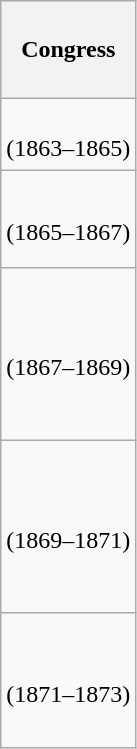<table class="wikitable" style="float:left; margin:0; margin-right:-0.5px; margin-top:14px; text-align:center;">
<tr style="white-space:nowrap; height:4.08em;">
<th>Congress</th>
</tr>
<tr style="white-space:nowrap; height:3em;">
<td><strong></strong><br>(1863–1865)</td>
</tr>
<tr style="white-space:nowrap; height:4.02em">
<td><strong></strong><br>(1865–1867)</td>
</tr>
<tr style="white-space:nowrap; height:7.2em">
<td><strong></strong><br>(1867–1869)</td>
</tr>
<tr style="white-space:nowrap; height:7.2em">
<td><strong></strong><br>(1869–1871)</td>
</tr>
<tr style="white-space:nowrap; height:5.64em">
<td><strong></strong><br>(1871–1873)</td>
</tr>
</table>
